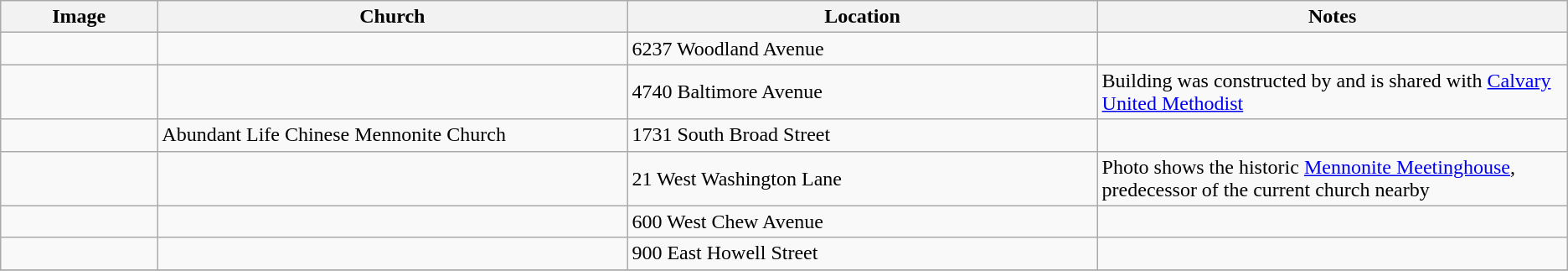<table class="wikitable">
<tr>
<th width="10%">Image</th>
<th width="30%">Church</th>
<th width="30%">Location</th>
<th width="30%">Notes</th>
</tr>
<tr>
<td></td>
<td></td>
<td>6237 Woodland Avenue</td>
<td></td>
</tr>
<tr>
<td></td>
<td></td>
<td>4740 Baltimore Avenue</td>
<td>Building was constructed by and is shared with <a href='#'>Calvary United Methodist</a></td>
</tr>
<tr>
<td></td>
<td>Abundant Life Chinese Mennonite Church</td>
<td>1731 South Broad Street</td>
<td></td>
</tr>
<tr>
<td></td>
<td></td>
<td>21 West Washington Lane</td>
<td>Photo shows the historic <a href='#'>Mennonite Meetinghouse</a>, predecessor of the current church nearby</td>
</tr>
<tr>
<td></td>
<td></td>
<td>600 West Chew Avenue</td>
<td></td>
</tr>
<tr>
<td></td>
<td></td>
<td>900 East Howell Street</td>
<td></td>
</tr>
<tr>
</tr>
</table>
